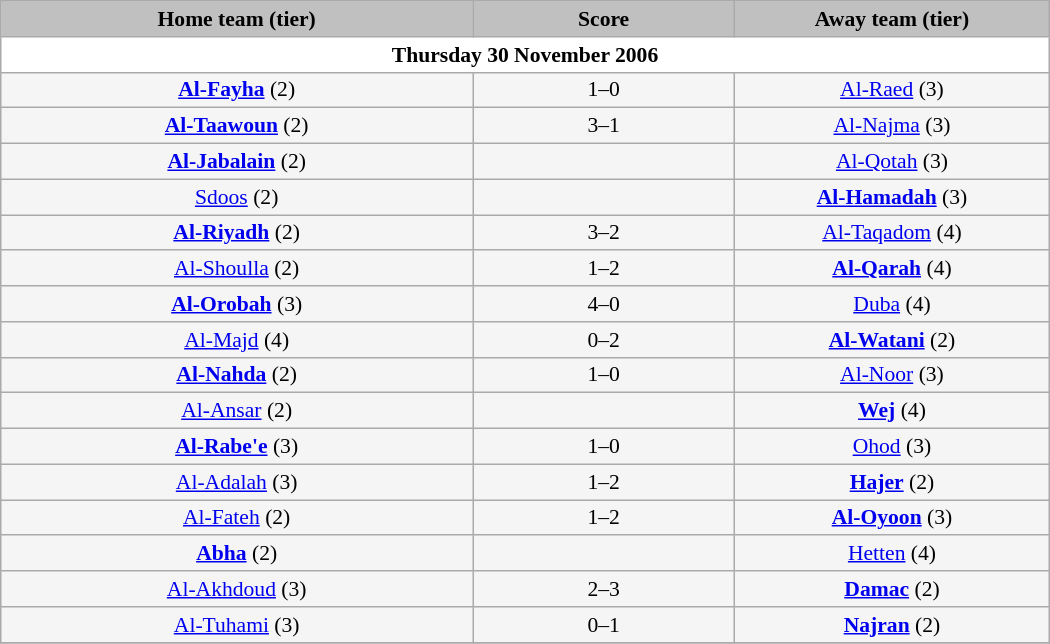<table class="wikitable" style="width: 700px; background:WhiteSmoke; text-align:center; font-size:90%">
<tr>
<td scope="col" style="width: 45%; background:silver;"><strong>Home team (tier)</strong></td>
<td scope="col" style="width: 25%; background:silver;"><strong>Score</strong></td>
<td scope="col" style="width: 45%; background:silver;"><strong>Away team (tier)</strong></td>
</tr>
<tr>
<td colspan="5" style= background:White><strong>Thursday 30 November 2006</strong></td>
</tr>
<tr>
<td><strong><a href='#'>Al-Fayha</a></strong> (2)</td>
<td>1–0</td>
<td><a href='#'>Al-Raed</a> (3)</td>
</tr>
<tr>
<td><strong><a href='#'>Al-Taawoun</a></strong> (2)</td>
<td>3–1</td>
<td><a href='#'>Al-Najma</a> (3)</td>
</tr>
<tr>
<td><strong><a href='#'>Al-Jabalain</a></strong> (2)</td>
<td></td>
<td><a href='#'>Al-Qotah</a> (3)</td>
</tr>
<tr>
<td><a href='#'>Sdoos</a> (2)</td>
<td></td>
<td><strong><a href='#'>Al-Hamadah</a></strong> (3)</td>
</tr>
<tr>
<td><strong><a href='#'>Al-Riyadh</a></strong> (2)</td>
<td>3–2</td>
<td><a href='#'>Al-Taqadom</a> (4)</td>
</tr>
<tr>
<td><a href='#'>Al-Shoulla</a> (2)</td>
<td>1–2</td>
<td><strong><a href='#'>Al-Qarah</a></strong> (4)</td>
</tr>
<tr>
<td><strong><a href='#'>Al-Orobah</a></strong> (3)</td>
<td>4–0</td>
<td><a href='#'>Duba</a> (4)</td>
</tr>
<tr>
<td><a href='#'>Al-Majd</a> (4)</td>
<td>0–2</td>
<td><strong><a href='#'>Al-Watani</a></strong> (2)</td>
</tr>
<tr>
<td><strong><a href='#'>Al-Nahda</a></strong> (2)</td>
<td>1–0</td>
<td><a href='#'>Al-Noor</a> (3)</td>
</tr>
<tr>
<td><a href='#'>Al-Ansar</a> (2)</td>
<td></td>
<td><strong><a href='#'>Wej</a></strong> (4)</td>
</tr>
<tr>
<td><strong><a href='#'>Al-Rabe'e</a></strong> (3)</td>
<td>1–0</td>
<td><a href='#'>Ohod</a> (3)</td>
</tr>
<tr>
<td><a href='#'>Al-Adalah</a> (3)</td>
<td>1–2</td>
<td><strong><a href='#'>Hajer</a></strong> (2)</td>
</tr>
<tr>
<td><a href='#'>Al-Fateh</a> (2)</td>
<td>1–2</td>
<td><strong><a href='#'>Al-Oyoon</a></strong> (3)</td>
</tr>
<tr>
<td><strong><a href='#'>Abha</a></strong> (2)</td>
<td></td>
<td><a href='#'>Hetten</a> (4)</td>
</tr>
<tr>
<td><a href='#'>Al-Akhdoud</a> (3)</td>
<td>2–3</td>
<td><strong><a href='#'>Damac</a></strong> (2)</td>
</tr>
<tr>
<td><a href='#'>Al-Tuhami</a> (3)</td>
<td>0–1</td>
<td><strong><a href='#'>Najran</a></strong> (2)</td>
</tr>
<tr>
</tr>
</table>
